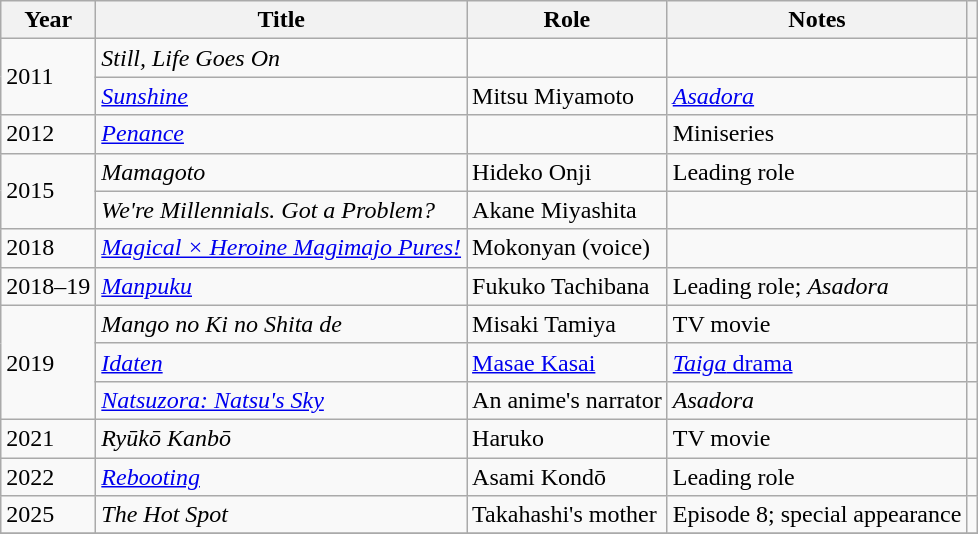<table class="wikitable sortable">
<tr>
<th>Year</th>
<th>Title</th>
<th>Role</th>
<th class="unsortable">Notes</th>
<th class="unsortable"></th>
</tr>
<tr>
<td rowspan=2>2011</td>
<td><em>Still, Life Goes On</em></td>
<td></td>
<td></td>
<td></td>
</tr>
<tr>
<td><em><a href='#'>Sunshine</a></em></td>
<td>Mitsu Miyamoto</td>
<td><em><a href='#'>Asadora</a></em></td>
<td></td>
</tr>
<tr>
<td>2012</td>
<td><em><a href='#'>Penance</a></em></td>
<td></td>
<td>Miniseries</td>
<td></td>
</tr>
<tr>
<td rowspan=2>2015</td>
<td><em>Mamagoto</em></td>
<td>Hideko Onji</td>
<td>Leading role</td>
<td></td>
</tr>
<tr>
<td><em>We're Millennials. Got a Problem?</em></td>
<td>Akane Miyashita</td>
<td></td>
<td></td>
</tr>
<tr>
<td>2018</td>
<td><em><a href='#'>Magical × Heroine Magimajo Pures!</a></em></td>
<td>Mokonyan (voice)</td>
<td></td>
<td></td>
</tr>
<tr>
<td>2018–19</td>
<td><em><a href='#'>Manpuku</a></em></td>
<td>Fukuko Tachibana</td>
<td>Leading role; <em>Asadora</em></td>
<td></td>
</tr>
<tr>
<td rowspan=3>2019</td>
<td><em>Mango no Ki no Shita de</em></td>
<td>Misaki Tamiya</td>
<td>TV movie</td>
<td></td>
</tr>
<tr>
<td><em><a href='#'>Idaten</a></em></td>
<td><a href='#'>Masae Kasai</a></td>
<td><a href='#'><em>Taiga</em> drama</a></td>
<td></td>
</tr>
<tr>
<td><em><a href='#'>Natsuzora: Natsu's Sky</a></em></td>
<td>An anime's narrator</td>
<td><em>Asadora</em></td>
<td></td>
</tr>
<tr>
<td>2021</td>
<td><em>Ryūkō Kanbō</em></td>
<td>Haruko</td>
<td>TV movie</td>
<td></td>
</tr>
<tr>
<td>2022</td>
<td><em><a href='#'>Rebooting</a></em></td>
<td>Asami Kondō</td>
<td>Leading role</td>
<td></td>
</tr>
<tr>
<td>2025</td>
<td><em>The Hot Spot</em></td>
<td>Takahashi's mother</td>
<td>Episode 8; special appearance</td>
<td></td>
</tr>
<tr>
</tr>
</table>
